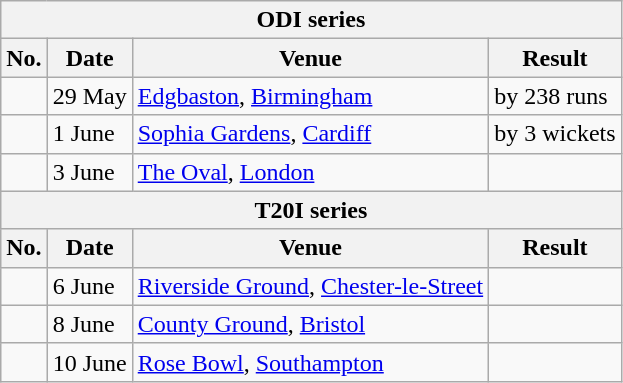<table class="wikitable">
<tr>
<th colspan="4">ODI series</th>
</tr>
<tr>
<th>No.</th>
<th>Date</th>
<th>Venue</th>
<th>Result</th>
</tr>
<tr>
<td></td>
<td>29 May</td>
<td><a href='#'>Edgbaston</a>, <a href='#'>Birmingham</a></td>
<td> by 238 runs</td>
</tr>
<tr>
<td></td>
<td>1 June</td>
<td><a href='#'>Sophia Gardens</a>, <a href='#'>Cardiff</a></td>
<td> by 3 wickets</td>
</tr>
<tr>
<td></td>
<td>3 June</td>
<td><a href='#'>The Oval</a>, <a href='#'>London</a></td>
<td></td>
</tr>
<tr>
<th colspan="4">T20I series</th>
</tr>
<tr>
<th>No.</th>
<th>Date</th>
<th>Venue</th>
<th>Result</th>
</tr>
<tr>
<td></td>
<td>6 June</td>
<td><a href='#'>Riverside Ground</a>, <a href='#'>Chester-le-Street</a></td>
<td></td>
</tr>
<tr>
<td></td>
<td>8 June</td>
<td><a href='#'>County Ground</a>, <a href='#'>Bristol</a></td>
<td></td>
</tr>
<tr>
<td></td>
<td>10 June</td>
<td><a href='#'>Rose Bowl</a>, <a href='#'>Southampton</a></td>
<td></td>
</tr>
</table>
